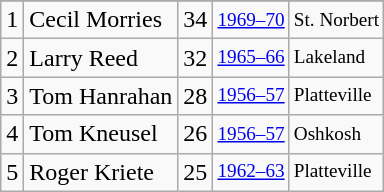<table class="wikitable">
<tr>
</tr>
<tr>
<td>1</td>
<td>Cecil Morries</td>
<td>34</td>
<td style="font-size:80%;"><a href='#'>1969–70</a></td>
<td style="font-size:80%;">St. Norbert</td>
</tr>
<tr>
<td>2</td>
<td>Larry Reed</td>
<td>32</td>
<td style="font-size:80%;"><a href='#'>1965–66</a></td>
<td style="font-size:80%;">Lakeland</td>
</tr>
<tr>
<td>3</td>
<td>Tom Hanrahan</td>
<td>28</td>
<td style="font-size:80%;"><a href='#'>1956–57</a></td>
<td style="font-size:80%;">Platteville</td>
</tr>
<tr>
<td>4</td>
<td>Tom Kneusel</td>
<td>26</td>
<td style="font-size:80%;"><a href='#'>1956–57</a></td>
<td style="font-size:80%;">Oshkosh</td>
</tr>
<tr>
<td>5</td>
<td>Roger Kriete</td>
<td>25</td>
<td style="font-size:80%;"><a href='#'>1962–63</a></td>
<td style="font-size:80%;">Platteville</td>
</tr>
</table>
